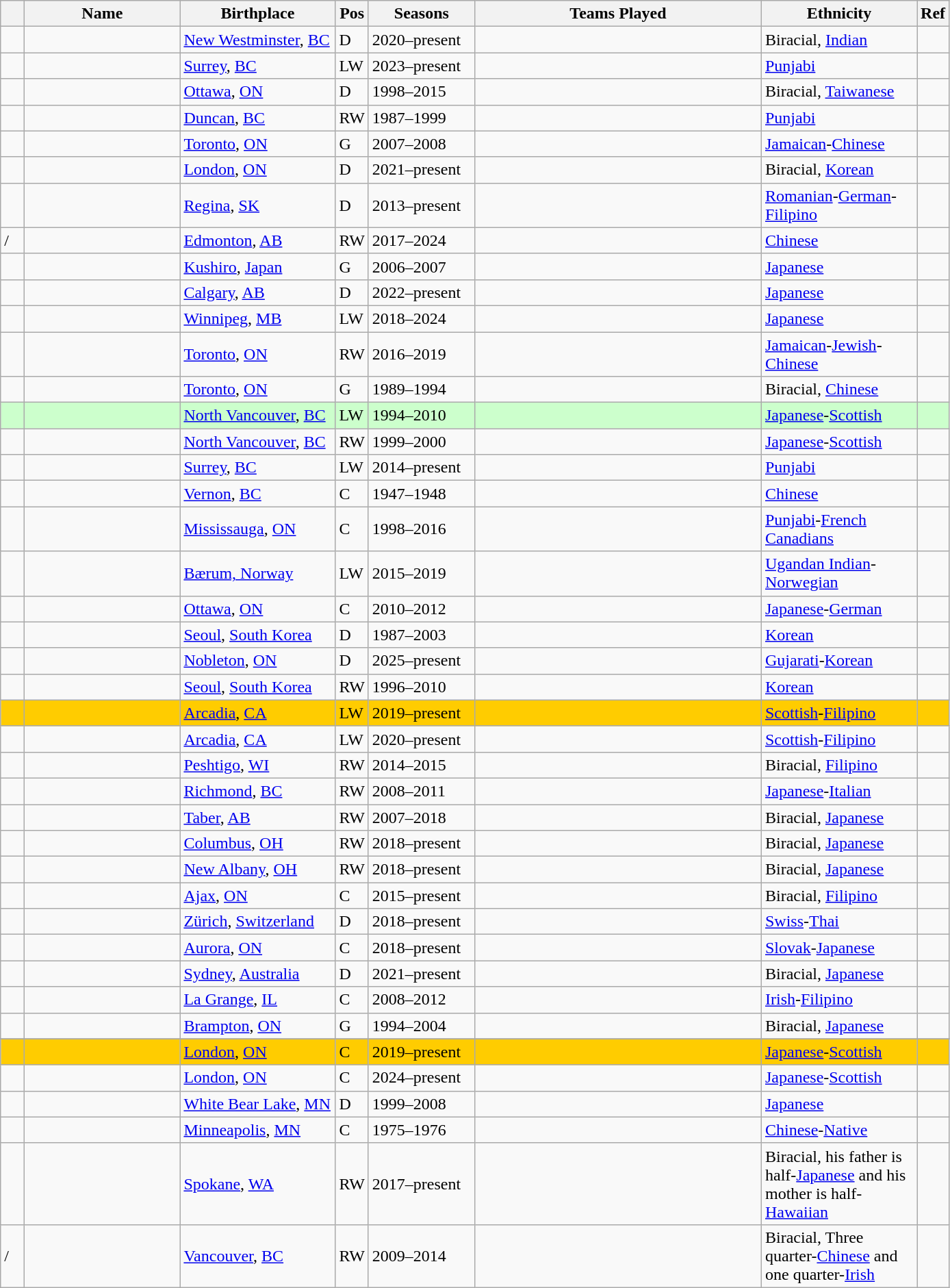<table class="wikitable sortable">
<tr>
<th scope="col" style="width:1em;"></th>
<th scope="col" style="width:9em;">Name</th>
<th scope="col" style="width:9em;">Birthplace</th>
<th scope="col" style="width:1em;">Pos</th>
<th scope="col" style="width:6em;">Seasons</th>
<th scope="col" style="width:17em;">Teams Played</th>
<th scope="col" style="width:9em;">Ethnicity</th>
<th scope="col" style="width:1em;">Ref</th>
</tr>
<tr>
<td></td>
<td><strong></strong></td>
<td><a href='#'>New Westminster</a>, <a href='#'>BC</a></td>
<td>D</td>
<td>2020–present</td>
<td></td>
<td>Biracial, <a href='#'>Indian</a></td>
<td></td>
</tr>
<tr>
<td></td>
<td><strong></strong></td>
<td><a href='#'>Surrey</a>, <a href='#'>BC</a></td>
<td>LW</td>
<td>2023–present</td>
<td></td>
<td><a href='#'>Punjabi</a></td>
<td></td>
</tr>
<tr>
<td></td>
<td></td>
<td><a href='#'>Ottawa</a>, <a href='#'>ON</a></td>
<td>D</td>
<td>1998–2015</td>
<td></td>
<td>Biracial, <a href='#'>Taiwanese</a></td>
<td></td>
</tr>
<tr>
<td></td>
<td></td>
<td><a href='#'>Duncan</a>, <a href='#'>BC</a></td>
<td>RW</td>
<td>1987–1999</td>
<td></td>
<td><a href='#'>Punjabi</a></td>
<td></td>
</tr>
<tr>
<td></td>
<td></td>
<td><a href='#'>Toronto</a>, <a href='#'>ON</a></td>
<td>G</td>
<td>2007–2008</td>
<td></td>
<td><a href='#'>Jamaican</a>-<a href='#'>Chinese</a></td>
<td></td>
</tr>
<tr>
<td></td>
<td><strong></strong></td>
<td><a href='#'>London</a>, <a href='#'>ON</a></td>
<td>D</td>
<td>2021–present</td>
<td></td>
<td>Biracial, <a href='#'>Korean</a></td>
<td></td>
</tr>
<tr>
<td></td>
<td><strong></strong></td>
<td><a href='#'>Regina</a>, <a href='#'>SK</a></td>
<td>D</td>
<td>2013–present</td>
<td></td>
<td><a href='#'>Romanian</a>-<a href='#'>German</a>-<a href='#'>Filipino</a></td>
<td></td>
</tr>
<tr>
<td>/</td>
<td></td>
<td><a href='#'>Edmonton</a>, <a href='#'>AB</a></td>
<td>RW</td>
<td>2017–2024</td>
<td></td>
<td><a href='#'>Chinese</a></td>
<td></td>
</tr>
<tr>
<td></td>
<td></td>
<td><a href='#'>Kushiro</a>, <a href='#'>Japan</a></td>
<td>G</td>
<td>2006–2007</td>
<td></td>
<td><a href='#'>Japanese</a></td>
<td></td>
</tr>
<tr>
<td></td>
<td><strong></strong></td>
<td><a href='#'>Calgary</a>, <a href='#'>AB</a></td>
<td>D</td>
<td>2022–present</td>
<td></td>
<td><a href='#'>Japanese</a></td>
<td></td>
</tr>
<tr>
<td></td>
<td></td>
<td><a href='#'>Winnipeg</a>, <a href='#'>MB</a></td>
<td>LW</td>
<td>2018–2024</td>
<td></td>
<td><a href='#'>Japanese</a></td>
<td></td>
</tr>
<tr>
<td></td>
<td></td>
<td><a href='#'>Toronto</a>, <a href='#'>ON</a></td>
<td>RW</td>
<td>2016–2019</td>
<td></td>
<td><a href='#'>Jamaican</a>-<a href='#'>Jewish</a>-<a href='#'>Chinese</a></td>
<td></td>
</tr>
<tr>
<td></td>
<td></td>
<td><a href='#'>Toronto</a>, <a href='#'>ON</a></td>
<td>G</td>
<td>1989–1994</td>
<td></td>
<td>Biracial, <a href='#'>Chinese</a></td>
<td></td>
</tr>
<tr bgcolor="#CCFFCC">
<td></td>
<td></td>
<td><a href='#'>North Vancouver</a>, <a href='#'>BC</a></td>
<td>LW</td>
<td>1994–2010</td>
<td></td>
<td><a href='#'>Japanese</a>-<a href='#'>Scottish</a></td>
<td></td>
</tr>
<tr>
<td></td>
<td></td>
<td><a href='#'>North Vancouver</a>, <a href='#'>BC</a></td>
<td>RW</td>
<td>1999–2000</td>
<td></td>
<td><a href='#'>Japanese</a>-<a href='#'>Scottish</a></td>
<td></td>
</tr>
<tr>
<td></td>
<td><strong></strong></td>
<td><a href='#'>Surrey</a>, <a href='#'>BC</a></td>
<td>LW</td>
<td>2014–present</td>
<td></td>
<td><a href='#'>Punjabi</a></td>
<td></td>
</tr>
<tr>
<td></td>
<td></td>
<td><a href='#'>Vernon</a>, <a href='#'>BC</a></td>
<td>C</td>
<td>1947–1948</td>
<td></td>
<td><a href='#'>Chinese</a></td>
<td></td>
</tr>
<tr>
<td></td>
<td></td>
<td><a href='#'>Mississauga</a>, <a href='#'>ON</a></td>
<td>C</td>
<td>1998–2016</td>
<td></td>
<td><a href='#'>Punjabi</a>-<a href='#'>French Canadians</a></td>
<td></td>
</tr>
<tr>
<td></td>
<td></td>
<td><a href='#'>Bærum, Norway</a></td>
<td>LW</td>
<td>2015–2019</td>
<td></td>
<td><a href='#'>Ugandan Indian</a>-<a href='#'>Norwegian</a></td>
<td></td>
</tr>
<tr>
<td></td>
<td></td>
<td><a href='#'>Ottawa</a>, <a href='#'>ON</a></td>
<td>C</td>
<td>2010–2012</td>
<td></td>
<td><a href='#'>Japanese</a>-<a href='#'>German</a></td>
<td></td>
</tr>
<tr>
<td></td>
<td></td>
<td><a href='#'>Seoul</a>, <a href='#'>South Korea</a></td>
<td>D</td>
<td>1987–2003</td>
<td></td>
<td><a href='#'>Korean</a></td>
<td></td>
</tr>
<tr>
<td></td>
<td><strong></strong></td>
<td><a href='#'>Nobleton</a>, <a href='#'>ON</a></td>
<td>D</td>
<td>2025–present</td>
<td></td>
<td><a href='#'>Gujarati</a>-<a href='#'>Korean</a></td>
<td></td>
</tr>
<tr>
<td></td>
<td></td>
<td><a href='#'>Seoul</a>, <a href='#'>South Korea</a></td>
<td>RW</td>
<td>1996–2010</td>
<td></td>
<td><a href='#'>Korean</a></td>
<td></td>
</tr>
<tr bgcolor="#FFCC00">
<td></td>
<td><strong></strong></td>
<td><a href='#'>Arcadia</a>, <a href='#'>CA</a></td>
<td>LW</td>
<td>2019–present</td>
<td></td>
<td><a href='#'>Scottish</a>-<a href='#'>Filipino</a></td>
<td></td>
</tr>
<tr>
<td></td>
<td><strong></strong></td>
<td><a href='#'>Arcadia</a>, <a href='#'>CA</a></td>
<td>LW</td>
<td>2020–present</td>
<td></td>
<td><a href='#'>Scottish</a>-<a href='#'>Filipino</a></td>
<td></td>
</tr>
<tr>
<td></td>
<td></td>
<td><a href='#'>Peshtigo</a>, <a href='#'>WI</a></td>
<td>RW</td>
<td>2014–2015</td>
<td></td>
<td>Biracial, <a href='#'>Filipino</a></td>
<td></td>
</tr>
<tr>
<td></td>
<td></td>
<td><a href='#'>Richmond</a>, <a href='#'>BC</a></td>
<td>RW</td>
<td>2008–2011</td>
<td></td>
<td><a href='#'>Japanese</a>-<a href='#'>Italian</a></td>
<td></td>
</tr>
<tr>
<td></td>
<td></td>
<td><a href='#'>Taber</a>, <a href='#'>AB</a></td>
<td>RW</td>
<td>2007–2018</td>
<td></td>
<td>Biracial, <a href='#'>Japanese</a></td>
<td></td>
</tr>
<tr>
<td></td>
<td><strong></strong></td>
<td><a href='#'>Columbus</a>, <a href='#'>OH</a></td>
<td>RW</td>
<td>2018–present</td>
<td></td>
<td>Biracial, <a href='#'>Japanese</a></td>
<td></td>
</tr>
<tr>
<td></td>
<td><strong></strong></td>
<td><a href='#'>New Albany</a>, <a href='#'>OH</a></td>
<td>RW</td>
<td>2018–present</td>
<td></td>
<td>Biracial, <a href='#'>Japanese</a></td>
<td></td>
</tr>
<tr>
<td></td>
<td><strong></strong></td>
<td><a href='#'>Ajax</a>, <a href='#'>ON</a></td>
<td>C</td>
<td>2015–present</td>
<td></td>
<td>Biracial, <a href='#'>Filipino</a></td>
<td></td>
</tr>
<tr>
<td></td>
<td><strong></strong></td>
<td><a href='#'>Zürich</a>, <a href='#'>Switzerland</a></td>
<td>D</td>
<td>2018–present</td>
<td></td>
<td><a href='#'>Swiss</a>-<a href='#'>Thai</a></td>
<td></td>
</tr>
<tr>
<td></td>
<td><strong></strong></td>
<td><a href='#'>Aurora</a>, <a href='#'>ON</a></td>
<td>C</td>
<td>2018–present</td>
<td></td>
<td><a href='#'>Slovak</a>-<a href='#'>Japanese</a></td>
<td></td>
</tr>
<tr>
<td></td>
<td><strong></strong></td>
<td><a href='#'>Sydney</a>, <a href='#'>Australia</a></td>
<td>D</td>
<td>2021–present</td>
<td></td>
<td>Biracial, <a href='#'>Japanese</a></td>
<td></td>
</tr>
<tr>
<td></td>
<td></td>
<td><a href='#'>La Grange</a>, <a href='#'>IL</a></td>
<td>C</td>
<td>2008–2012</td>
<td></td>
<td><a href='#'>Irish</a>-<a href='#'>Filipino</a></td>
<td></td>
</tr>
<tr>
<td></td>
<td></td>
<td><a href='#'>Brampton</a>, <a href='#'>ON</a></td>
<td>G</td>
<td>1994–2004</td>
<td></td>
<td>Biracial, <a href='#'>Japanese</a></td>
<td></td>
</tr>
<tr>
</tr>
<tr bgcolor="#FFCC00">
<td></td>
<td><strong></strong></td>
<td><a href='#'>London</a>, <a href='#'>ON</a></td>
<td>C</td>
<td>2019–present</td>
<td></td>
<td><a href='#'>Japanese</a>-<a href='#'>Scottish</a></td>
<td></td>
</tr>
<tr>
<td></td>
<td><strong></strong></td>
<td><a href='#'>London</a>, <a href='#'>ON</a></td>
<td>C</td>
<td>2024–present</td>
<td></td>
<td><a href='#'>Japanese</a>-<a href='#'>Scottish</a></td>
<td></td>
</tr>
<tr>
<td></td>
<td></td>
<td><a href='#'>White Bear Lake</a>, <a href='#'>MN</a></td>
<td>D</td>
<td>1999–2008</td>
<td></td>
<td><a href='#'>Japanese</a></td>
<td></td>
</tr>
<tr>
<td></td>
<td></td>
<td><a href='#'>Minneapolis</a>, <a href='#'>MN</a></td>
<td>C</td>
<td>1975–1976</td>
<td></td>
<td><a href='#'>Chinese</a>-<a href='#'>Native</a></td>
<td></td>
</tr>
<tr>
<td></td>
<td><strong></strong></td>
<td><a href='#'>Spokane</a>, <a href='#'>WA</a></td>
<td>RW</td>
<td>2017–present</td>
<td></td>
<td>Biracial, his father is half-<a href='#'>Japanese</a> and his mother is half-<a href='#'>Hawaiian</a></td>
<td></td>
</tr>
<tr>
<td>/</td>
<td></td>
<td><a href='#'>Vancouver</a>, <a href='#'>BC</a></td>
<td>RW</td>
<td>2009–2014</td>
<td></td>
<td>Biracial, Three quarter-<a href='#'>Chinese</a> and one quarter-<a href='#'>Irish</a></td>
<td></td>
</tr>
</table>
